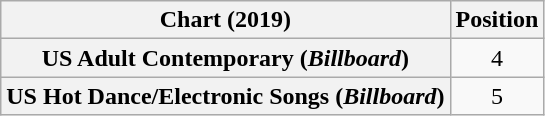<table class="wikitable sortable plainrowheaders" style="text-align:center">
<tr>
<th scope="col">Chart (2019)</th>
<th scope="col">Position</th>
</tr>
<tr>
<th scope="row">US Adult Contemporary (<em>Billboard</em>)</th>
<td>4</td>
</tr>
<tr>
<th scope="row">US Hot Dance/Electronic Songs (<em>Billboard</em>)</th>
<td>5</td>
</tr>
</table>
